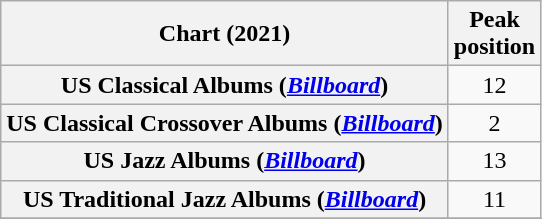<table class="wikitable sortable plainrowheaders" style="text-align:center">
<tr>
<th scope="col">Chart (2021)</th>
<th scope="col">Peak<br>position</th>
</tr>
<tr>
<th scope="row">US Classical Albums (<em><a href='#'>Billboard</a></em>)</th>
<td>12</td>
</tr>
<tr>
<th scope="row">US Classical Crossover Albums (<em><a href='#'>Billboard</a></em>)</th>
<td>2</td>
</tr>
<tr>
<th scope="row">US Jazz Albums (<em><a href='#'>Billboard</a></em>)</th>
<td>13</td>
</tr>
<tr>
<th scope="row">US Traditional Jazz Albums (<em><a href='#'>Billboard</a></em>)</th>
<td>11</td>
</tr>
<tr>
</tr>
</table>
